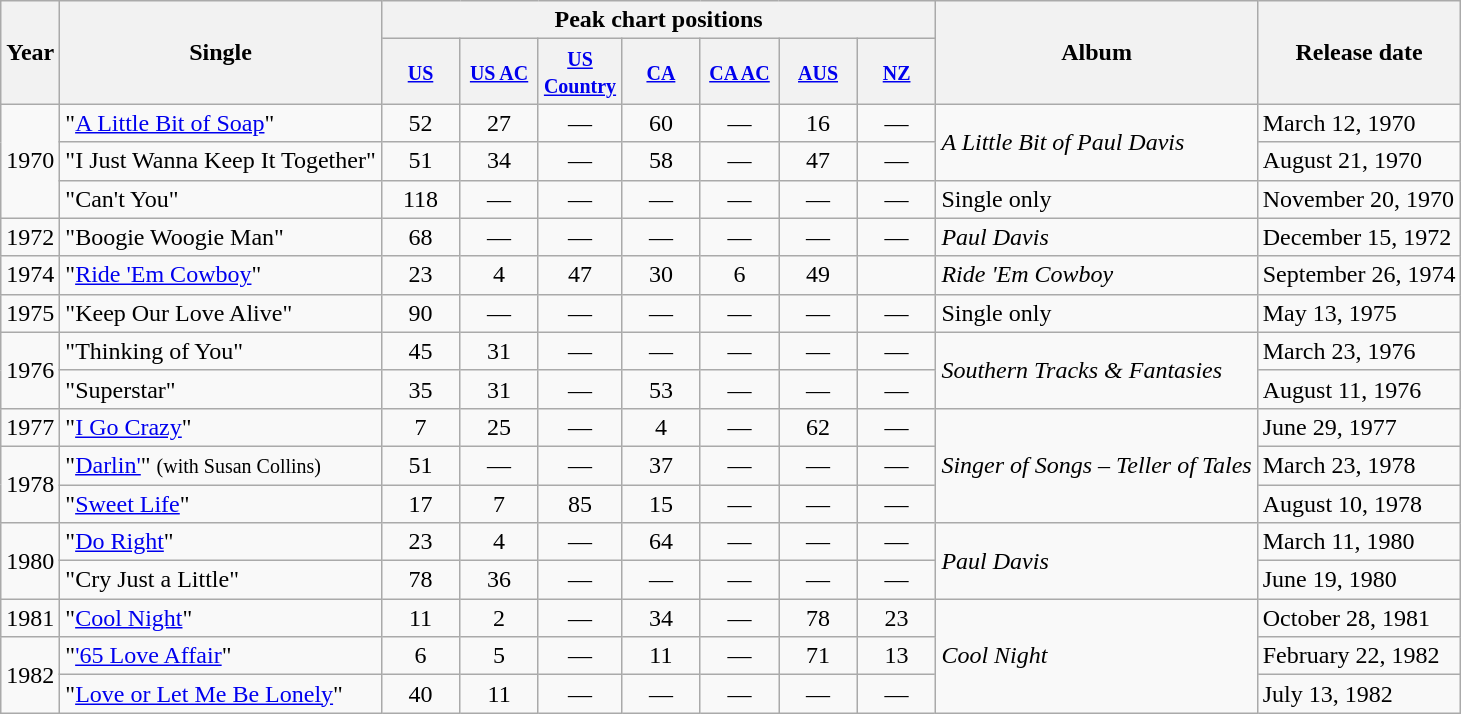<table class="wikitable">
<tr>
<th rowspan=2>Year</th>
<th rowspan=2>Single</th>
<th colspan=7>Peak chart positions</th>
<th rowspan=2>Album</th>
<th rowspan=2>Release date</th>
</tr>
<tr>
<th width=45><small><a href='#'>US</a></small></th>
<th width=45><small><a href='#'>US AC</a></small></th>
<th width=45><small><a href='#'>US<br>Country</a></small></th>
<th width=45><small><a href='#'>CA</a></small></th>
<th width=45><small><a href='#'>CA AC</a></small></th>
<th width=45><small><a href='#'>AUS</a></small></th>
<th width=45><small><a href='#'>NZ</a></small></th>
</tr>
<tr>
<td rowspan="3">1970</td>
<td>"<a href='#'>A Little Bit of Soap</a>"</td>
<td style="text-align:center;">52</td>
<td style="text-align:center;">27</td>
<td style="text-align:center;">—</td>
<td style="text-align:center;">60</td>
<td style="text-align:center;">—</td>
<td style="text-align:center;">16</td>
<td style="text-align:center;">—</td>
<td rowspan="2"><em>A Little Bit of Paul Davis</em></td>
<td>March 12, 1970</td>
</tr>
<tr>
<td>"I Just Wanna Keep It Together"</td>
<td style="text-align:center;">51</td>
<td style="text-align:center;">34</td>
<td style="text-align:center;">—</td>
<td style="text-align:center;">58</td>
<td style="text-align:center;">—</td>
<td style="text-align:center;">47</td>
<td style="text-align:center;">—</td>
<td>August 21, 1970</td>
</tr>
<tr>
<td>"Can't You"</td>
<td style="text-align:center;">118</td>
<td style="text-align:center;">—</td>
<td style="text-align:center;">—</td>
<td style="text-align:center;">—</td>
<td style="text-align:center;">—</td>
<td style="text-align:center;">—</td>
<td style="text-align:center;">—</td>
<td>Single only</td>
<td>November 20, 1970</td>
</tr>
<tr>
<td>1972</td>
<td>"Boogie Woogie Man"</td>
<td style="text-align:center;">68</td>
<td style="text-align:center;">—</td>
<td style="text-align:center;">—</td>
<td style="text-align:center;">—</td>
<td style="text-align:center;">—</td>
<td style="text-align:center;">—</td>
<td style="text-align:center;">—</td>
<td><em>Paul Davis</em></td>
<td>December 15, 1972</td>
</tr>
<tr>
<td>1974</td>
<td>"<a href='#'>Ride 'Em Cowboy</a>"</td>
<td style="text-align:center;">23</td>
<td style="text-align:center;">4</td>
<td style="text-align:center;">47</td>
<td style="text-align:center;">30</td>
<td style="text-align:center;">6</td>
<td style="text-align:center;">49</td>
<td style="text-align:center;"></td>
<td><em>Ride 'Em Cowboy</em></td>
<td>September 26, 1974</td>
</tr>
<tr>
<td>1975</td>
<td>"Keep Our Love Alive"</td>
<td style="text-align:center;">90</td>
<td style="text-align:center;">—</td>
<td style="text-align:center;">—</td>
<td style="text-align:center;">—</td>
<td style="text-align:center;">—</td>
<td style="text-align:center;">—</td>
<td style="text-align:center;">—</td>
<td>Single only</td>
<td>May 13, 1975</td>
</tr>
<tr>
<td rowspan="2">1976</td>
<td>"Thinking of You"</td>
<td style="text-align:center;">45</td>
<td style="text-align:center;">31</td>
<td style="text-align:center;">—</td>
<td style="text-align:center;">—</td>
<td style="text-align:center;">—</td>
<td style="text-align:center;">—</td>
<td style="text-align:center;">—</td>
<td rowspan="2"><em>Southern Tracks & Fantasies</em></td>
<td>March 23, 1976</td>
</tr>
<tr>
<td>"Superstar"</td>
<td style="text-align:center;">35</td>
<td style="text-align:center;">31</td>
<td style="text-align:center;">—</td>
<td style="text-align:center;">53</td>
<td style="text-align:center;">—</td>
<td style="text-align:center;">—</td>
<td style="text-align:center;">—</td>
<td>August 11, 1976</td>
</tr>
<tr>
<td>1977</td>
<td>"<a href='#'>I Go Crazy</a>"</td>
<td style="text-align:center;">7</td>
<td style="text-align:center;">25</td>
<td style="text-align:center;">—</td>
<td style="text-align:center;">4</td>
<td style="text-align:center;">—</td>
<td style="text-align:center;">62</td>
<td style="text-align:center;">—</td>
<td rowspan="3"><em>Singer of Songs – Teller of Tales</em></td>
<td>June 29, 1977</td>
</tr>
<tr>
<td rowspan="2">1978</td>
<td>"<a href='#'>Darlin'</a>" <small>(with Susan Collins)</small></td>
<td style="text-align:center;">51</td>
<td style="text-align:center;">—</td>
<td style="text-align:center;">—</td>
<td style="text-align:center;">37</td>
<td style="text-align:center;">—</td>
<td style="text-align:center;">—</td>
<td style="text-align:center;">—</td>
<td>March 23, 1978</td>
</tr>
<tr>
<td>"<a href='#'>Sweet Life</a>"</td>
<td style="text-align:center;">17</td>
<td style="text-align:center;">7</td>
<td style="text-align:center;">85</td>
<td style="text-align:center;">15</td>
<td style="text-align:center;">—</td>
<td style="text-align:center;">—</td>
<td style="text-align:center;">—</td>
<td>August 10, 1978</td>
</tr>
<tr>
<td rowspan="2">1980</td>
<td>"<a href='#'>Do Right</a>"</td>
<td style="text-align:center;">23</td>
<td style="text-align:center;">4</td>
<td style="text-align:center;">—</td>
<td style="text-align:center;">64</td>
<td style="text-align:center;">—</td>
<td style="text-align:center;">—</td>
<td style="text-align:center;">—</td>
<td rowspan="2"><em>Paul Davis</em></td>
<td>March 11, 1980</td>
</tr>
<tr>
<td>"Cry Just a Little"</td>
<td style="text-align:center;">78</td>
<td style="text-align:center;">36</td>
<td style="text-align:center;">—</td>
<td style="text-align:center;">—</td>
<td style="text-align:center;">—</td>
<td style="text-align:center;">—</td>
<td style="text-align:center;">—</td>
<td>June 19, 1980</td>
</tr>
<tr>
<td>1981</td>
<td>"<a href='#'>Cool Night</a>"</td>
<td style="text-align:center;">11</td>
<td style="text-align:center;">2</td>
<td style="text-align:center;">—</td>
<td style="text-align:center;">34</td>
<td style="text-align:center;">—</td>
<td style="text-align:center;">78</td>
<td style="text-align:center;">23</td>
<td rowspan="3"><em>Cool Night</em></td>
<td>October 28, 1981</td>
</tr>
<tr>
<td rowspan="2">1982</td>
<td>"<a href='#'>'65 Love Affair</a>"</td>
<td style="text-align:center;">6</td>
<td style="text-align:center;">5</td>
<td style="text-align:center;">—</td>
<td style="text-align:center;">11</td>
<td style="text-align:center;">—</td>
<td style="text-align:center;">71</td>
<td style="text-align:center;">13</td>
<td>February 22, 1982</td>
</tr>
<tr>
<td>"<a href='#'>Love or Let Me Be Lonely</a>"</td>
<td style="text-align:center;">40</td>
<td style="text-align:center;">11</td>
<td style="text-align:center;">—</td>
<td style="text-align:center;">—</td>
<td style="text-align:center;">—</td>
<td style="text-align:center;">—</td>
<td style="text-align:center;">—</td>
<td>July 13, 1982</td>
</tr>
</table>
